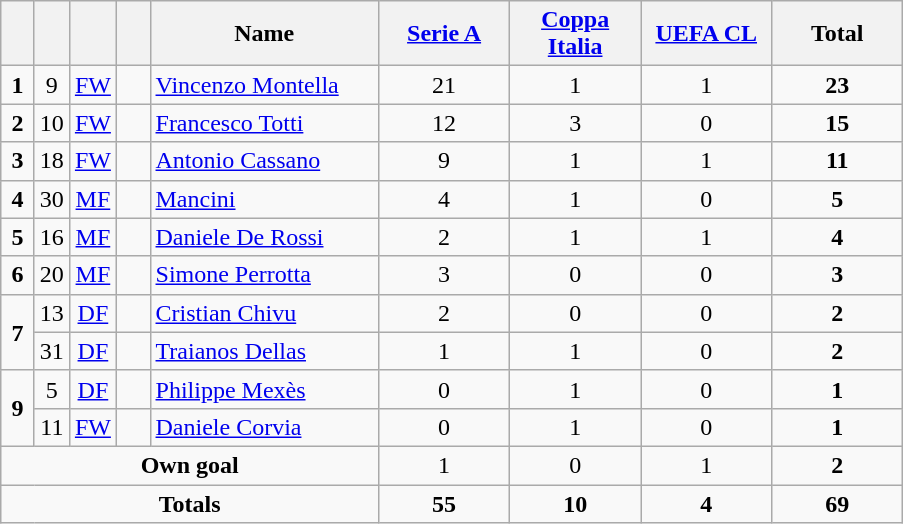<table class="wikitable" style="text-align:center">
<tr>
<th width=15></th>
<th width=15></th>
<th width=15></th>
<th width=15></th>
<th width=145>Name</th>
<th width=80><a href='#'>Serie A</a></th>
<th width=80><a href='#'>Coppa Italia</a></th>
<th width=80><a href='#'>UEFA CL</a></th>
<th width=80>Total</th>
</tr>
<tr>
<td><strong>1</strong></td>
<td>9</td>
<td><a href='#'>FW</a></td>
<td></td>
<td align=left><a href='#'>Vincenzo Montella</a></td>
<td>21</td>
<td>1</td>
<td>1</td>
<td><strong>23</strong></td>
</tr>
<tr>
<td><strong>2</strong></td>
<td>10</td>
<td><a href='#'>FW</a></td>
<td></td>
<td align=left><a href='#'>Francesco Totti</a></td>
<td>12</td>
<td>3</td>
<td>0</td>
<td><strong>15</strong></td>
</tr>
<tr>
<td><strong>3</strong></td>
<td>18</td>
<td><a href='#'>FW</a></td>
<td></td>
<td align=left><a href='#'>Antonio Cassano</a></td>
<td>9</td>
<td>1</td>
<td>1</td>
<td><strong>11</strong></td>
</tr>
<tr>
<td><strong>4</strong></td>
<td>30</td>
<td><a href='#'>MF</a></td>
<td></td>
<td align=left><a href='#'>Mancini</a></td>
<td>4</td>
<td>1</td>
<td>0</td>
<td><strong>5</strong></td>
</tr>
<tr>
<td><strong>5</strong></td>
<td>16</td>
<td><a href='#'>MF</a></td>
<td></td>
<td align=left><a href='#'>Daniele De Rossi</a></td>
<td>2</td>
<td>1</td>
<td>1</td>
<td><strong>4</strong></td>
</tr>
<tr>
<td><strong>6</strong></td>
<td>20</td>
<td><a href='#'>MF</a></td>
<td></td>
<td align=left><a href='#'>Simone Perrotta</a></td>
<td>3</td>
<td>0</td>
<td>0</td>
<td><strong>3</strong></td>
</tr>
<tr>
<td rowspan=2><strong>7</strong></td>
<td>13</td>
<td><a href='#'>DF</a></td>
<td></td>
<td align=left><a href='#'>Cristian Chivu</a></td>
<td>2</td>
<td>0</td>
<td>0</td>
<td><strong>2</strong></td>
</tr>
<tr>
<td>31</td>
<td><a href='#'>DF</a></td>
<td></td>
<td align=left><a href='#'>Traianos Dellas</a></td>
<td>1</td>
<td>1</td>
<td>0</td>
<td><strong>2</strong></td>
</tr>
<tr>
<td rowspan=2><strong>9</strong></td>
<td>5</td>
<td><a href='#'>DF</a></td>
<td></td>
<td align=left><a href='#'>Philippe Mexès</a></td>
<td>0</td>
<td>1</td>
<td>0</td>
<td><strong>1</strong></td>
</tr>
<tr>
<td>11</td>
<td><a href='#'>FW</a></td>
<td></td>
<td align=left><a href='#'>Daniele Corvia</a></td>
<td>0</td>
<td>1</td>
<td>0</td>
<td><strong>1</strong></td>
</tr>
<tr>
<td colspan=5><strong>Own goal</strong></td>
<td>1</td>
<td>0</td>
<td>1</td>
<td><strong>2</strong></td>
</tr>
<tr>
<td colspan=5><strong>Totals</strong></td>
<td><strong>55</strong></td>
<td><strong>10</strong></td>
<td><strong>4</strong></td>
<td><strong>69</strong></td>
</tr>
</table>
